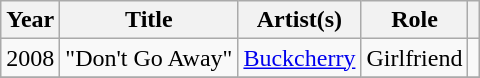<table class="wikitable sortable">
<tr>
<th>Year</th>
<th>Title</th>
<th>Artist(s)</th>
<th>Role</th>
<th scope="col" class="unsortable"></th>
</tr>
<tr>
<td>2008</td>
<td>"Don't Go Away"</td>
<td><a href='#'>Buckcherry</a></td>
<td>Girlfriend</td>
<td></td>
</tr>
<tr>
</tr>
</table>
